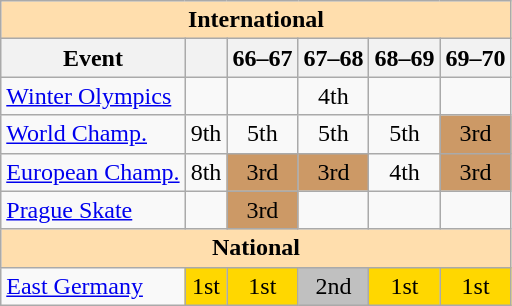<table class="wikitable" style="text-align:center">
<tr>
<th style="background-color: #ffdead; " colspan=6 align=center>International</th>
</tr>
<tr>
<th>Event</th>
<th></th>
<th>66–67</th>
<th>67–68</th>
<th>68–69</th>
<th>69–70</th>
</tr>
<tr>
<td align=left><a href='#'>Winter Olympics</a></td>
<td></td>
<td></td>
<td>4th</td>
<td></td>
<td></td>
</tr>
<tr>
<td align=left><a href='#'>World Champ.</a></td>
<td>9th</td>
<td>5th</td>
<td>5th</td>
<td>5th</td>
<td bgcolor=cc9966>3rd</td>
</tr>
<tr>
<td align=left><a href='#'>European Champ.</a></td>
<td>8th</td>
<td bgcolor=cc9966>3rd</td>
<td bgcolor=cc9966>3rd</td>
<td>4th</td>
<td bgcolor=cc9966>3rd</td>
</tr>
<tr>
<td align=left><a href='#'>Prague Skate</a></td>
<td></td>
<td bgcolor=cc9966>3rd</td>
<td></td>
<td></td>
<td></td>
</tr>
<tr>
<th style="background-color: #ffdead; " colspan=6 align=center>National</th>
</tr>
<tr>
<td align=left><a href='#'>East Germany</a></td>
<td bgcolor=gold>1st</td>
<td bgcolor=gold>1st</td>
<td bgcolor=silver>2nd</td>
<td bgcolor=gold>1st</td>
<td bgcolor=gold>1st</td>
</tr>
</table>
